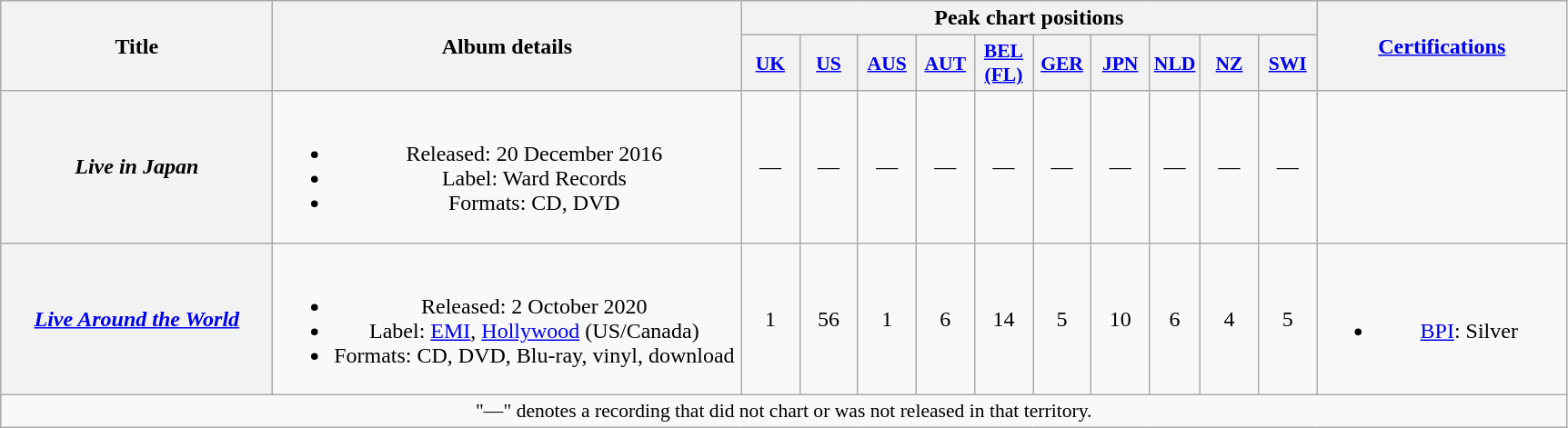<table class="wikitable plainrowheaders" style="text-align:center;">
<tr>
<th scope="col" rowspan="2" style="width:12em;">Title</th>
<th scope="col" rowspan="2" style="width:21em;">Album details</th>
<th scope="col" colspan="10">Peak chart positions</th>
<th scope="col" rowspan="2" style="width:11em;"><a href='#'>Certifications</a></th>
</tr>
<tr>
<th scope="col" style="width:2.5em;font-size:90%;"><a href='#'>UK</a><br></th>
<th scope="col" style="width:2.5em;font-size:90%;"><a href='#'>US</a><br></th>
<th scope="col" style="width:2.5em;font-size:90%;"><a href='#'>AUS</a><br></th>
<th scope="col" style="width:2.5em;font-size:90%;"><a href='#'>AUT</a><br></th>
<th scope="col" style="width:2.5em;font-size:90%;"><a href='#'>BEL<br>(FL)</a><br></th>
<th scope="col" style="width:2.5em;font-size:90%;"><a href='#'>GER</a><br></th>
<th scope="col" style="width:2.5em;font-size:90%;"><a href='#'>JPN</a><br></th>
<th scope="col" style="width:1.5em;font-size:90%;"><a href='#'>NLD</a><br></th>
<th scope="col" style="width:2.5em;font-size:90%;"><a href='#'>NZ</a><br></th>
<th scope="col" style="width:2.5em;font-size:90%;"><a href='#'>SWI</a><br></th>
</tr>
<tr>
<th scope="row"><em>Live in Japan</em></th>
<td><br><ul><li>Released: 20 December 2016</li><li>Label: Ward Records</li><li>Formats: CD, DVD</li></ul></td>
<td>—</td>
<td>—</td>
<td>—</td>
<td>—</td>
<td>—</td>
<td>—</td>
<td>—</td>
<td>—</td>
<td>—</td>
<td>—</td>
</tr>
<tr>
<th scope="row"><em><a href='#'>Live Around the World</a></em></th>
<td><br><ul><li>Released: 2 October 2020</li><li>Label: <a href='#'>EMI</a>, <a href='#'>Hollywood</a> (US/Canada)</li><li>Formats: CD, DVD, Blu-ray, vinyl, download</li></ul></td>
<td>1</td>
<td>56</td>
<td>1</td>
<td>6</td>
<td>14</td>
<td>5</td>
<td>10</td>
<td>6</td>
<td>4</td>
<td>5</td>
<td><br><ul><li><a href='#'>BPI</a>: Silver</li></ul></td>
</tr>
<tr>
<td colspan="14" style="font-size:90%">"—" denotes a recording that did not chart or was not released in that territory.</td>
</tr>
</table>
